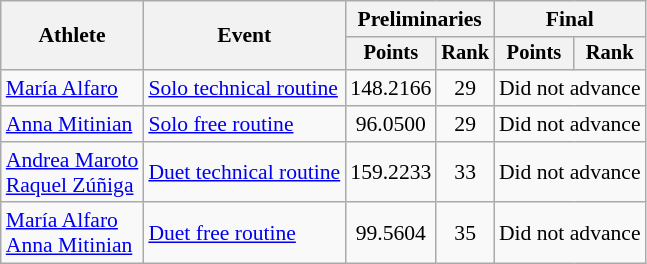<table class="wikitable" style="text-align:center; font-size:90%;">
<tr>
<th rowspan="2">Athlete</th>
<th rowspan="2">Event</th>
<th colspan="2">Preliminaries</th>
<th colspan="2">Final</th>
</tr>
<tr style="font-size:95%">
<th>Points</th>
<th>Rank</th>
<th>Points</th>
<th>Rank</th>
</tr>
<tr>
<td align=left><a href='#'>María Alfaro</a></td>
<td align=left><a href='#'>Solo technical routine</a></td>
<td>148.2166</td>
<td>29</td>
<td colspan=2>Did not advance</td>
</tr>
<tr>
<td align=left><a href='#'>Anna Mitinian</a></td>
<td align=left><a href='#'>Solo free routine</a></td>
<td>96.0500</td>
<td>29</td>
<td colspan=2>Did not advance</td>
</tr>
<tr>
<td align=left><a href='#'>Andrea Maroto</a><br> <a href='#'>Raquel Zúñiga</a></td>
<td align=left><a href='#'>Duet technical routine</a></td>
<td>159.2233</td>
<td>33</td>
<td colspan=2>Did not advance</td>
</tr>
<tr>
<td align=left><a href='#'>María Alfaro</a><br> <a href='#'>Anna Mitinian</a></td>
<td align=left><a href='#'>Duet free routine</a></td>
<td>99.5604</td>
<td>35</td>
<td colspan=2>Did not advance</td>
</tr>
</table>
